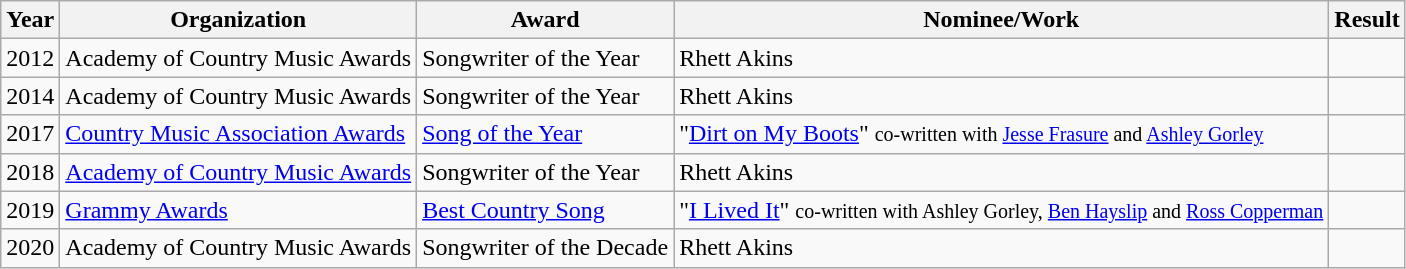<table class="wikitable">
<tr>
<th>Year</th>
<th>Organization</th>
<th>Award</th>
<th>Nominee/Work</th>
<th>Result</th>
</tr>
<tr>
<td>2012</td>
<td>Academy of Country Music Awards</td>
<td>Songwriter of the Year</td>
<td>Rhett Akins</td>
<td></td>
</tr>
<tr>
<td>2014</td>
<td>Academy of Country Music Awards</td>
<td>Songwriter of the Year</td>
<td>Rhett Akins</td>
<td></td>
</tr>
<tr>
<td>2017</td>
<td><a href='#'>Country Music Association Awards</a></td>
<td><a href='#'>Song of the Year</a></td>
<td>"<a href='#'>Dirt on My Boots</a>" <small>co-written with <a href='#'>Jesse Frasure</a> and <a href='#'>Ashley Gorley</a></small></td>
<td></td>
</tr>
<tr>
<td>2018</td>
<td><a href='#'>Academy of Country Music Awards</a></td>
<td>Songwriter of the Year</td>
<td>Rhett Akins</td>
<td></td>
</tr>
<tr>
<td>2019</td>
<td><a href='#'>Grammy Awards</a></td>
<td><a href='#'>Best Country Song</a></td>
<td>"<a href='#'>I Lived It</a>" <small>co-written with Ashley Gorley, <a href='#'>Ben Hayslip</a> and <a href='#'>Ross Copperman</a></small></td>
<td></td>
</tr>
<tr>
<td>2020</td>
<td>Academy of Country Music Awards</td>
<td>Songwriter of the Decade</td>
<td>Rhett Akins</td>
<td></td>
</tr>
</table>
